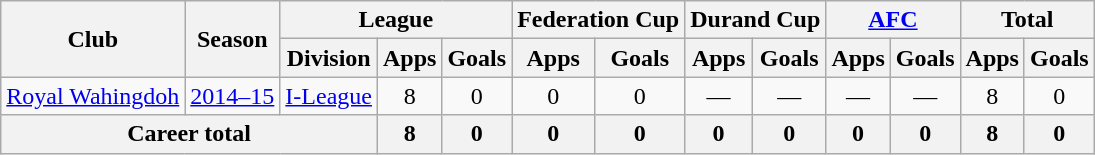<table class="wikitable" style="text-align: center;">
<tr>
<th rowspan="2">Club</th>
<th rowspan="2">Season</th>
<th colspan="3">League</th>
<th colspan="2">Federation Cup</th>
<th colspan="2">Durand Cup</th>
<th colspan="2"><a href='#'>AFC</a></th>
<th colspan="2">Total</th>
</tr>
<tr>
<th>Division</th>
<th>Apps</th>
<th>Goals</th>
<th>Apps</th>
<th>Goals</th>
<th>Apps</th>
<th>Goals</th>
<th>Apps</th>
<th>Goals</th>
<th>Apps</th>
<th>Goals</th>
</tr>
<tr>
<td rowspan="1"><a href='#'>Royal Wahingdoh</a></td>
<td><a href='#'>2014–15</a></td>
<td><a href='#'>I-League</a></td>
<td>8</td>
<td>0</td>
<td>0</td>
<td>0</td>
<td>—</td>
<td>—</td>
<td>—</td>
<td>—</td>
<td>8</td>
<td>0</td>
</tr>
<tr>
<th colspan="3">Career total</th>
<th>8</th>
<th>0</th>
<th>0</th>
<th>0</th>
<th>0</th>
<th>0</th>
<th>0</th>
<th>0</th>
<th>8</th>
<th>0</th>
</tr>
</table>
